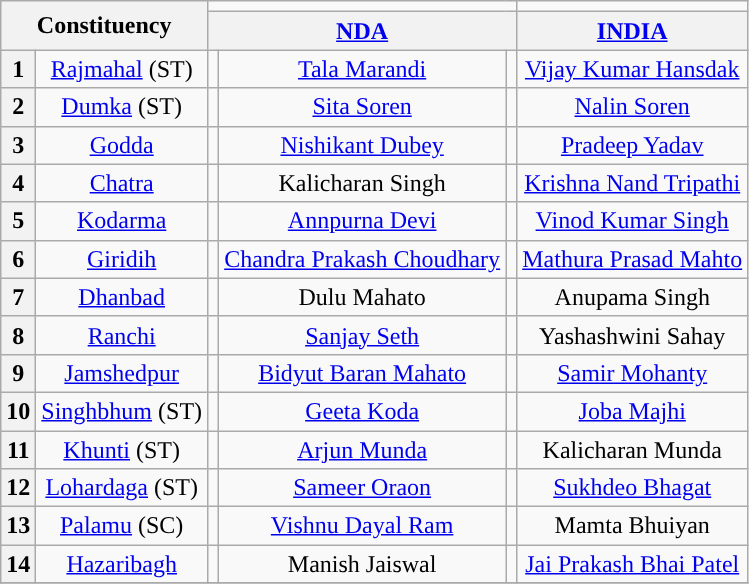<table class="wikitable sortable" style="text-align:center;">
<tr>
<th colspan="2" rowspan="2">Constituency</th>
<td colspan="3"></td>
<td colspan="3"></td>
</tr>
<tr>
<th colspan="3" class="wikitable"><a href='#'>NDA</a></th>
<th colspan="3" class="wikitable"><a href='#'>INDIA</a></th>
</tr>
<tr>
<th>1</th>
<td><a href='#'>Rajmahal</a> (ST)</td>
<td></td>
<td><a href='#'>Tala Marandi</a></td>
<td></td>
<td><a href='#'>Vijay Kumar Hansdak</a></td>
</tr>
<tr>
<th>2</th>
<td><a href='#'>Dumka</a> (ST)</td>
<td></td>
<td><a href='#'>Sita Soren</a></td>
<td></td>
<td><a href='#'>Nalin Soren</a></td>
</tr>
<tr>
<th>3</th>
<td><a href='#'>Godda</a></td>
<td></td>
<td><a href='#'>Nishikant Dubey</a></td>
<td></td>
<td><a href='#'>Pradeep Yadav</a></td>
</tr>
<tr>
<th>4</th>
<td><a href='#'>Chatra</a></td>
<td></td>
<td>Kalicharan Singh</td>
<td></td>
<td><a href='#'>Krishna Nand Tripathi</a></td>
</tr>
<tr>
<th>5</th>
<td><a href='#'>Kodarma</a></td>
<td></td>
<td><a href='#'>Annpurna Devi</a></td>
<td></td>
<td><a href='#'>Vinod Kumar Singh</a></td>
</tr>
<tr>
<th>6</th>
<td><a href='#'>Giridih</a></td>
<td></td>
<td><a href='#'>Chandra Prakash Choudhary</a></td>
<td></td>
<td><a href='#'>Mathura Prasad Mahto</a></td>
</tr>
<tr>
<th>7</th>
<td><a href='#'>Dhanbad</a></td>
<td></td>
<td>Dulu Mahato</td>
<td></td>
<td>Anupama Singh</td>
</tr>
<tr>
<th>8</th>
<td><a href='#'>Ranchi</a></td>
<td></td>
<td><a href='#'>Sanjay Seth</a></td>
<td></td>
<td>Yashashwini Sahay</td>
</tr>
<tr>
<th>9</th>
<td><a href='#'>Jamshedpur</a></td>
<td></td>
<td><a href='#'>Bidyut Baran Mahato</a></td>
<td></td>
<td><a href='#'>Samir Mohanty</a></td>
</tr>
<tr>
<th>10</th>
<td><a href='#'>Singhbhum</a> (ST)</td>
<td></td>
<td><a href='#'>Geeta Koda</a></td>
<td></td>
<td><a href='#'>Joba Majhi</a></td>
</tr>
<tr>
<th>11</th>
<td><a href='#'>Khunti</a> (ST)</td>
<td></td>
<td><a href='#'>Arjun Munda</a></td>
<td></td>
<td>Kalicharan Munda</td>
</tr>
<tr>
<th>12</th>
<td><a href='#'>Lohardaga</a> (ST)</td>
<td></td>
<td><a href='#'>Sameer Oraon</a></td>
<td></td>
<td><a href='#'>Sukhdeo Bhagat</a></td>
</tr>
<tr>
<th>13</th>
<td><a href='#'>Palamu</a> (SC)</td>
<td></td>
<td><a href='#'>Vishnu Dayal Ram</a></td>
<td></td>
<td>Mamta Bhuiyan</td>
</tr>
<tr>
<th>14</th>
<td><a href='#'>Hazaribagh</a></td>
<td></td>
<td>Manish Jaiswal</td>
<td></td>
<td><a href='#'>Jai Prakash Bhai Patel</a></td>
</tr>
<tr>
</tr>
</table>
